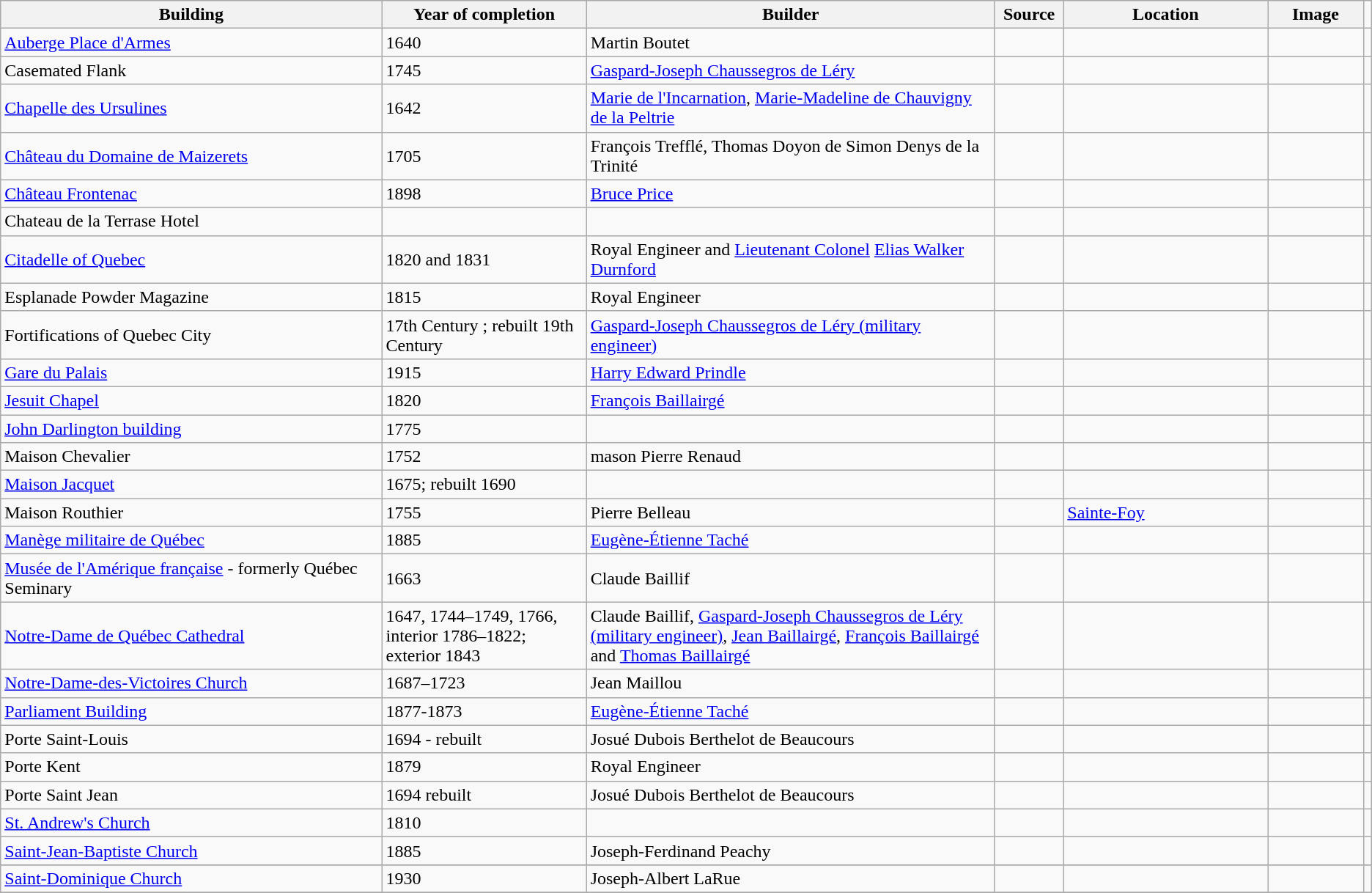<table class="wikitable">
<tr>
<th width=28%>Building</th>
<th width=15%>Year of completion</th>
<th width=30%>Builder</th>
<th width=5%>Source</th>
<th width=15%>Location</th>
<th width=7%>Image</th>
</tr>
<tr>
<td><a href='#'>Auberge Place d'Armes</a></td>
<td>1640</td>
<td>Martin Boutet</td>
<td></td>
<td></td>
<td></td>
<td></td>
</tr>
<tr>
<td>Casemated Flank</td>
<td>1745</td>
<td><a href='#'>Gaspard-Joseph Chaussegros de Léry</a></td>
<td></td>
<td></td>
<td></td>
<td></td>
</tr>
<tr>
<td><a href='#'>Chapelle des Ursulines</a></td>
<td>1642</td>
<td><a href='#'>Marie de l'Incarnation</a>, <a href='#'>Marie-Madeline de Chauvigny de la Peltrie</a></td>
<td></td>
<td></td>
<td></td>
<td></td>
</tr>
<tr>
<td><a href='#'>Château du Domaine de Maizerets</a></td>
<td>1705</td>
<td>François Trefflé, Thomas Doyon de Simon Denys de la Trinité</td>
<td></td>
<td></td>
<td></td>
<td></td>
</tr>
<tr>
<td><a href='#'>Château Frontenac</a></td>
<td>1898</td>
<td><a href='#'>Bruce Price</a></td>
<td></td>
<td></td>
<td></td>
<td></td>
</tr>
<tr>
<td>Chateau de la Terrase Hotel</td>
<td></td>
<td></td>
<td></td>
<td></td>
<td></td>
<td></td>
</tr>
<tr>
<td><a href='#'>Citadelle of Quebec</a></td>
<td>1820 and 1831</td>
<td>Royal Engineer and <a href='#'>Lieutenant Colonel</a> <a href='#'>Elias Walker Durnford</a></td>
<td></td>
<td></td>
<td></td>
<td></td>
</tr>
<tr>
<td>Esplanade Powder Magazine</td>
<td>1815</td>
<td>Royal Engineer</td>
<td></td>
<td></td>
<td></td>
<td></td>
</tr>
<tr>
<td>Fortifications of Quebec City</td>
<td>17th Century ; rebuilt 19th Century</td>
<td><a href='#'>Gaspard-Joseph Chaussegros de Léry (military engineer)</a></td>
<td></td>
<td></td>
<td></td>
<td></td>
</tr>
<tr>
<td><a href='#'>Gare du Palais</a></td>
<td>1915</td>
<td><a href='#'>Harry Edward Prindle</a></td>
<td></td>
<td></td>
<td></td>
<td></td>
</tr>
<tr>
<td><a href='#'>Jesuit Chapel</a></td>
<td>1820</td>
<td><a href='#'>François Baillairgé</a></td>
<td></td>
<td></td>
<td></td>
<td></td>
</tr>
<tr>
<td><a href='#'>John Darlington building</a></td>
<td>1775</td>
<td></td>
<td></td>
<td></td>
<td></td>
<td></td>
</tr>
<tr>
<td>Maison Chevalier</td>
<td>1752</td>
<td>mason Pierre Renaud</td>
<td></td>
<td></td>
<td></td>
<td></td>
</tr>
<tr>
<td><a href='#'>Maison Jacquet</a></td>
<td>1675; rebuilt 1690</td>
<td></td>
<td></td>
<td></td>
<td></td>
</tr>
<tr>
<td>Maison Routhier</td>
<td>1755</td>
<td>Pierre Belleau</td>
<td></td>
<td><a href='#'>Sainte-Foy</a></td>
<td></td>
<td></td>
</tr>
<tr>
<td><a href='#'>Manège militaire de Québec</a></td>
<td>1885</td>
<td><a href='#'>Eugène-Étienne Taché</a></td>
<td></td>
<td></td>
<td></td>
<td></td>
</tr>
<tr>
<td><a href='#'>Musée de l'Amérique française</a> - formerly Québec Seminary</td>
<td>1663</td>
<td>Claude Baillif</td>
<td></td>
<td></td>
<td></td>
<td></td>
</tr>
<tr>
<td><a href='#'>Notre-Dame de Québec Cathedral</a></td>
<td>1647, 1744–1749, 1766, interior 1786–1822; exterior 1843</td>
<td>Claude Baillif, <a href='#'>Gaspard-Joseph Chaussegros de Léry (military engineer)</a>, <a href='#'>Jean Baillairgé</a>, <a href='#'>François Baillairgé</a> and <a href='#'>Thomas Baillairgé</a></td>
<td></td>
<td></td>
<td></td>
<td></td>
</tr>
<tr>
<td><a href='#'>Notre-Dame-des-Victoires Church</a></td>
<td>1687–1723</td>
<td>Jean Maillou</td>
<td></td>
<td></td>
<td></td>
<td></td>
</tr>
<tr>
<td><a href='#'>Parliament Building</a></td>
<td>1877-1873</td>
<td><a href='#'>Eugène-Étienne Taché</a></td>
<td></td>
<td></td>
<td></td>
<td></td>
</tr>
<tr>
<td>Porte Saint-Louis</td>
<td>1694 - rebuilt</td>
<td>Josué Dubois Berthelot de Beaucours</td>
<td></td>
<td></td>
<td></td>
<td></td>
</tr>
<tr>
<td>Porte Kent</td>
<td>1879</td>
<td>Royal Engineer</td>
<td></td>
<td></td>
<td></td>
<td></td>
</tr>
<tr>
<td>Porte Saint Jean</td>
<td>1694 rebuilt</td>
<td>Josué Dubois Berthelot de Beaucours</td>
<td></td>
<td></td>
<td></td>
<td></td>
</tr>
<tr>
<td><a href='#'>St. Andrew's Church</a></td>
<td>1810</td>
<td></td>
<td></td>
<td></td>
<td></td>
<td></td>
</tr>
<tr>
<td><a href='#'>Saint-Jean-Baptiste Church</a></td>
<td>1885</td>
<td>Joseph-Ferdinand Peachy</td>
<td></td>
<td></td>
<td></td>
<td></td>
</tr>
<tr>
</tr>
<tr>
<td><a href='#'>Saint-Dominique Church</a></td>
<td>1930</td>
<td>Joseph-Albert LaRue</td>
<td></td>
<td></td>
<td></td>
<td></td>
</tr>
<tr>
</tr>
</table>
